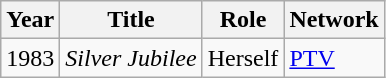<table class="wikitable sortable plainrowheaders">
<tr style="text-align:center;">
<th scope="col">Year</th>
<th scope="col">Title</th>
<th scope="col">Role</th>
<th scope="col">Network</th>
</tr>
<tr>
<td>1983</td>
<td><em>Silver Jubilee</em></td>
<td>Herself</td>
<td><a href='#'>PTV</a></td>
</tr>
</table>
